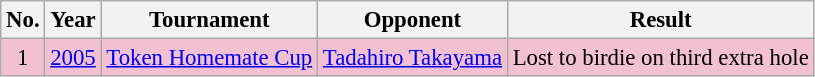<table class="wikitable" style="font-size:95%;">
<tr>
<th>No.</th>
<th>Year</th>
<th>Tournament</th>
<th>Opponent</th>
<th>Result</th>
</tr>
<tr style="background:#F2C1D1;">
<td align=center>1</td>
<td><a href='#'>2005</a></td>
<td><a href='#'>Token Homemate Cup</a></td>
<td> <a href='#'>Tadahiro Takayama</a></td>
<td>Lost to birdie on third extra hole</td>
</tr>
</table>
